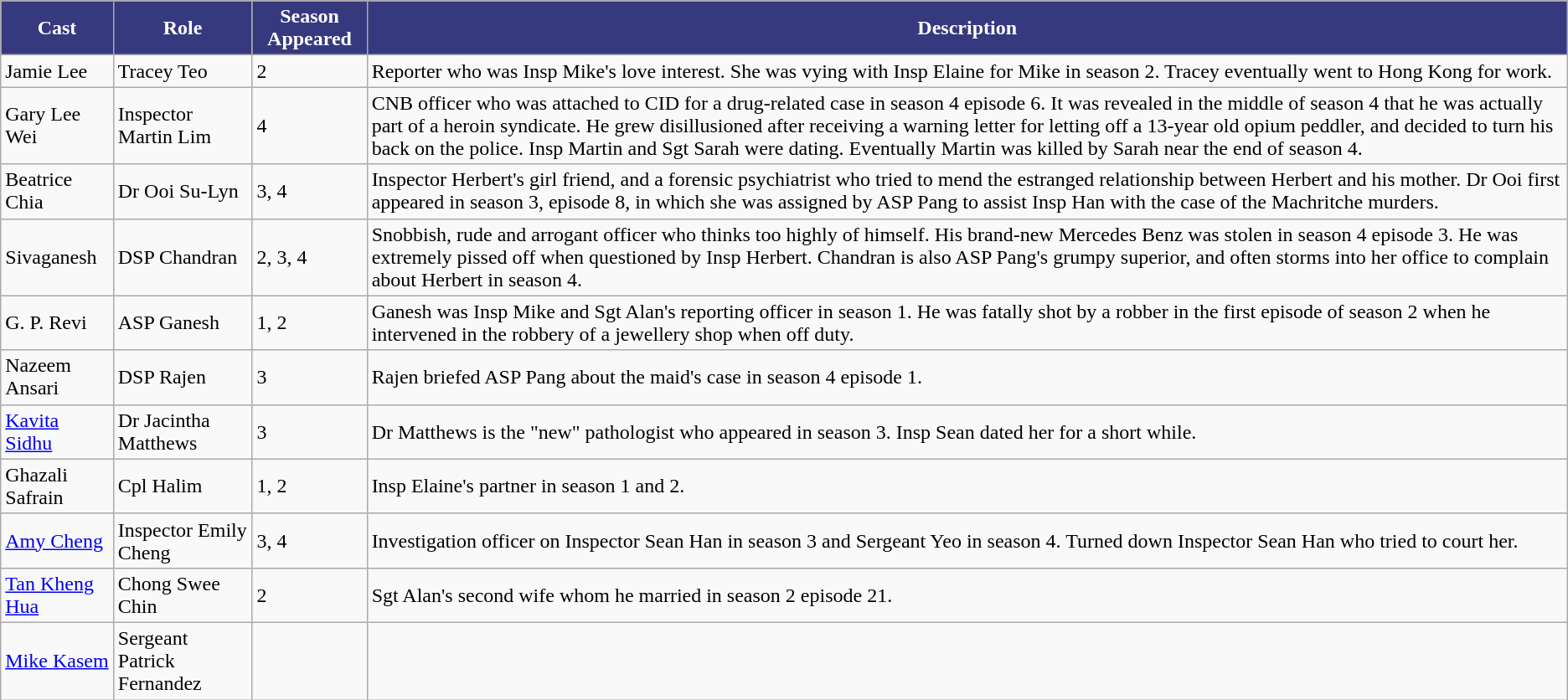<table class="wikitable">
<tr>
<th style="background:#37397F; color:white">Cast</th>
<th style="background:#37397F; color:white">Role</th>
<th style="background:#37397F; color:white">Season Appeared</th>
<th style="background:#37397F; color:white">Description</th>
</tr>
<tr>
<td>Jamie Lee</td>
<td>Tracey Teo</td>
<td>2</td>
<td>Reporter who was Insp Mike's love interest. She was vying with Insp Elaine for Mike in season 2. Tracey eventually went to Hong Kong for work.</td>
</tr>
<tr>
<td>Gary Lee Wei</td>
<td>Inspector Martin Lim</td>
<td>4</td>
<td>CNB officer who was attached to CID for a drug-related case in season 4 episode 6. It was revealed in the middle of season 4 that he was actually part of a heroin syndicate. He grew disillusioned after receiving a warning letter for letting off a 13-year old opium peddler, and decided to turn his back on the police. Insp Martin and Sgt Sarah were dating. Eventually Martin was killed by Sarah near the end of season 4.</td>
</tr>
<tr>
<td>Beatrice Chia</td>
<td>Dr Ooi Su-Lyn</td>
<td>3, 4</td>
<td>Inspector Herbert's girl friend, and a forensic psychiatrist who tried to mend the estranged relationship between Herbert and his mother. Dr Ooi first appeared in season 3, episode 8, in which she was assigned by ASP Pang to assist Insp Han with the case of the Machritche murders.</td>
</tr>
<tr>
<td>Sivaganesh</td>
<td>DSP Chandran</td>
<td>2, 3, 4</td>
<td>Snobbish, rude and arrogant officer who thinks too highly of himself. His brand-new Mercedes Benz was stolen in season 4 episode 3. He was extremely pissed off when questioned by Insp Herbert. Chandran is also ASP Pang's grumpy superior, and often storms into her office to complain about Herbert in season 4.</td>
</tr>
<tr>
<td>G. P. Revi</td>
<td>ASP Ganesh</td>
<td>1, 2</td>
<td>Ganesh was Insp Mike and Sgt Alan's reporting officer in season 1. He was fatally shot by a robber in the first episode of season 2 when he intervened in the robbery of a jewellery shop when off duty.</td>
</tr>
<tr>
<td>Nazeem Ansari</td>
<td>DSP Rajen</td>
<td>3</td>
<td>Rajen briefed ASP Pang about the maid's case in season 4 episode 1.</td>
</tr>
<tr>
<td><a href='#'>Kavita Sidhu</a></td>
<td>Dr Jacintha Matthews</td>
<td>3</td>
<td>Dr Matthews is the "new" pathologist who appeared in season 3. Insp Sean dated her for a short while.</td>
</tr>
<tr>
<td>Ghazali Safrain</td>
<td>Cpl Halim</td>
<td>1, 2</td>
<td>Insp Elaine's partner in season 1 and 2.</td>
</tr>
<tr>
<td><a href='#'>Amy Cheng</a></td>
<td>Inspector Emily Cheng</td>
<td>3, 4</td>
<td>Investigation officer on Inspector Sean Han in season 3 and Sergeant Yeo in season 4. Turned down Inspector Sean Han who tried to court her.</td>
</tr>
<tr>
<td><a href='#'>Tan Kheng Hua</a></td>
<td>Chong Swee Chin</td>
<td>2</td>
<td>Sgt Alan's second wife whom he married in season 2 episode 21.</td>
</tr>
<tr>
<td><a href='#'>Mike Kasem</a></td>
<td>Sergeant Patrick Fernandez</td>
<td></td>
<td></td>
</tr>
</table>
